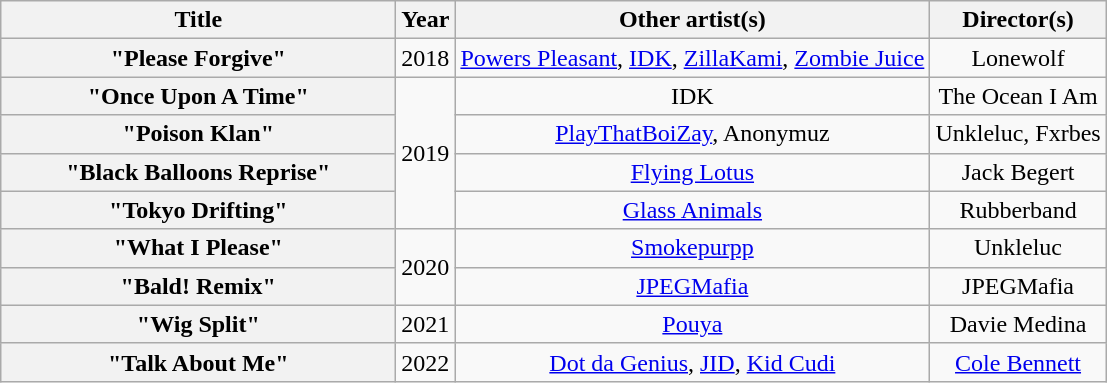<table class="wikitable plainrowheaders" style="text-align:center;">
<tr>
<th scope="col" style="width:16em;">Title</th>
<th scope="col">Year</th>
<th scope="col">Other artist(s)</th>
<th scope="col">Director(s)</th>
</tr>
<tr>
<th scope="row">"Please Forgive"</th>
<td>2018</td>
<td><a href='#'>Powers Pleasant</a>, <a href='#'>IDK</a>, <a href='#'>ZillaKami</a>, <a href='#'>Zombie Juice</a></td>
<td>Lonewolf</td>
</tr>
<tr>
<th scope="row">"Once Upon A Time"</th>
<td rowspan="4">2019</td>
<td>IDK</td>
<td>The Ocean I Am</td>
</tr>
<tr>
<th scope="row">"Poison Klan"</th>
<td><a href='#'>PlayThatBoiZay</a>, Anonymuz</td>
<td>Unkleluc, Fxrbes</td>
</tr>
<tr>
<th scope="row">"Black Balloons Reprise"</th>
<td><a href='#'>Flying Lotus</a></td>
<td>Jack Begert</td>
</tr>
<tr>
<th scope="row">"Tokyo Drifting"</th>
<td><a href='#'>Glass Animals</a></td>
<td>Rubberband</td>
</tr>
<tr>
<th scope="row">"What I Please"</th>
<td rowspan="2">2020</td>
<td><a href='#'>Smokepurpp</a></td>
<td>Unkleluc</td>
</tr>
<tr>
<th scope="row">"Bald! Remix"</th>
<td><a href='#'>JPEGMafia</a></td>
<td>JPEGMafia</td>
</tr>
<tr>
<th scope="row">"Wig Split"</th>
<td>2021</td>
<td><a href='#'>Pouya</a></td>
<td>Davie Medina</td>
</tr>
<tr>
<th scope="row">"Talk About Me"</th>
<td>2022</td>
<td><a href='#'>Dot da Genius</a>, <a href='#'>JID</a>, <a href='#'>Kid Cudi</a></td>
<td><a href='#'>Cole Bennett</a></td>
</tr>
</table>
